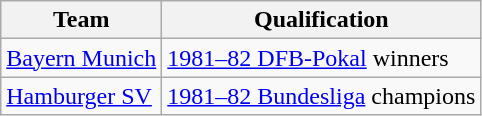<table class="wikitable">
<tr>
<th>Team</th>
<th>Qualification</th>
</tr>
<tr>
<td><a href='#'>Bayern Munich</a></td>
<td><a href='#'>1981–82 DFB-Pokal</a> winners</td>
</tr>
<tr>
<td><a href='#'>Hamburger SV</a></td>
<td><a href='#'>1981–82 Bundesliga</a> champions</td>
</tr>
</table>
